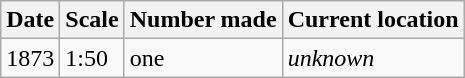<table class="wikitable">
<tr>
<th>Date</th>
<th>Scale</th>
<th>Number made</th>
<th>Current location</th>
</tr>
<tr>
<td>1873</td>
<td>1:50</td>
<td>one</td>
<td><em>unknown</em></td>
</tr>
</table>
